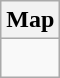<table class="wikitable">
<tr>
<th>Map</th>
</tr>
<tr>
<td align="center"><div><br> 









</div></td>
</tr>
</table>
